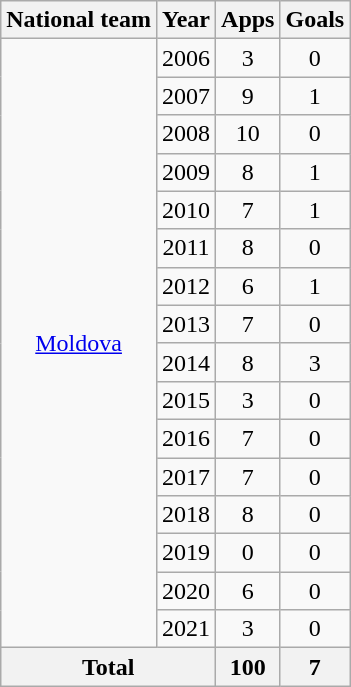<table class="wikitable" style="text-align:center">
<tr>
<th>National team</th>
<th>Year</th>
<th>Apps</th>
<th>Goals</th>
</tr>
<tr>
<td rowspan=16><a href='#'>Moldova</a></td>
<td>2006</td>
<td>3</td>
<td>0</td>
</tr>
<tr>
<td>2007</td>
<td>9</td>
<td>1</td>
</tr>
<tr>
<td>2008</td>
<td>10</td>
<td>0</td>
</tr>
<tr>
<td>2009</td>
<td>8</td>
<td>1</td>
</tr>
<tr>
<td>2010</td>
<td>7</td>
<td>1</td>
</tr>
<tr>
<td>2011</td>
<td>8</td>
<td>0</td>
</tr>
<tr>
<td>2012</td>
<td>6</td>
<td>1</td>
</tr>
<tr>
<td>2013</td>
<td>7</td>
<td>0</td>
</tr>
<tr>
<td>2014</td>
<td>8</td>
<td>3</td>
</tr>
<tr>
<td>2015</td>
<td>3</td>
<td>0</td>
</tr>
<tr>
<td>2016</td>
<td>7</td>
<td>0</td>
</tr>
<tr>
<td>2017</td>
<td>7</td>
<td>0</td>
</tr>
<tr>
<td>2018</td>
<td>8</td>
<td>0</td>
</tr>
<tr>
<td>2019</td>
<td>0</td>
<td>0</td>
</tr>
<tr>
<td>2020</td>
<td>6</td>
<td>0</td>
</tr>
<tr>
<td>2021</td>
<td>3</td>
<td>0</td>
</tr>
<tr>
<th colspan=2>Total</th>
<th>100</th>
<th>7</th>
</tr>
</table>
